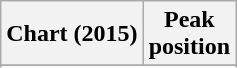<table class="wikitable sortable plainrowheaders">
<tr>
<th scope="col">Chart (2015)</th>
<th scope="col">Peak<br>position</th>
</tr>
<tr>
</tr>
<tr>
</tr>
<tr>
</tr>
<tr>
</tr>
<tr>
</tr>
<tr>
</tr>
</table>
